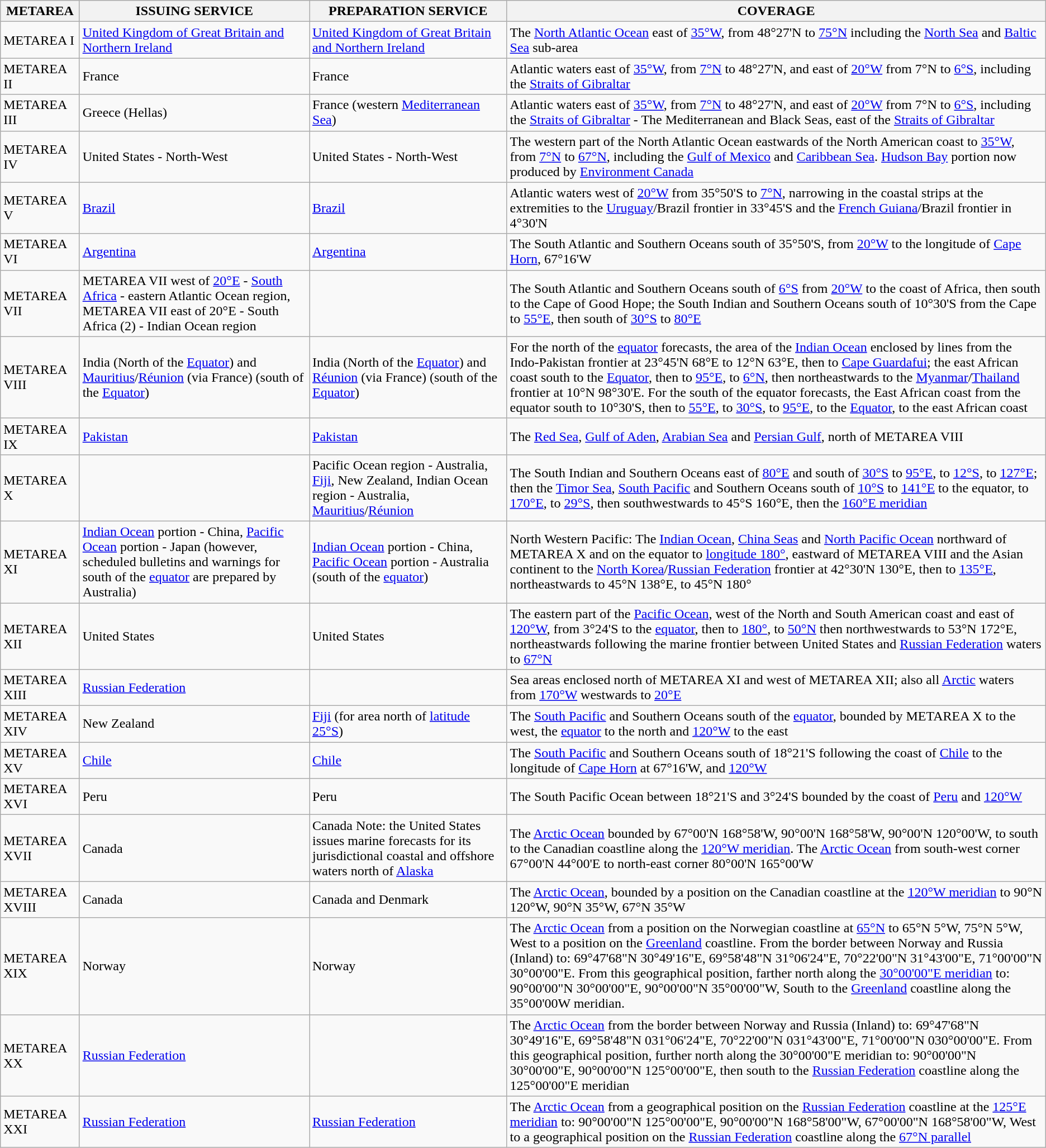<table class="wikitable">
<tr>
<th>METAREA</th>
<th>ISSUING SERVICE</th>
<th>PREPARATION SERVICE</th>
<th>COVERAGE</th>
</tr>
<tr>
<td>METAREA I</td>
<td><a href='#'>United Kingdom of Great Britain and Northern Ireland</a></td>
<td><a href='#'>United Kingdom of Great Britain and Northern Ireland</a></td>
<td>The <a href='#'>North Atlantic Ocean</a> east of <a href='#'>35°W</a>, from 48°27'N to <a href='#'>75°N</a> including the <a href='#'>North Sea</a> and <a href='#'>Baltic Sea</a> sub-area</td>
</tr>
<tr>
<td>METAREA II</td>
<td>France</td>
<td>France</td>
<td>Atlantic waters east of <a href='#'>35°W</a>, from <a href='#'>7°N</a> to 48°27'N, and east of <a href='#'>20°W</a> from 7°N to <a href='#'>6°S</a>, including the <a href='#'>Straits of Gibraltar</a></td>
</tr>
<tr>
<td>METAREA III</td>
<td>Greece (Hellas)</td>
<td>France (western <a href='#'>Mediterranean Sea</a>)</td>
<td>Atlantic waters east of <a href='#'>35°W</a>, from <a href='#'>7°N</a> to 48°27'N, and east of <a href='#'>20°W</a> from 7°N to <a href='#'>6°S</a>, including the <a href='#'>Straits of Gibraltar</a> - The Mediterranean and Black Seas, east of the <a href='#'>Straits of Gibraltar</a></td>
</tr>
<tr>
<td>METAREA IV</td>
<td>United States - North-West</td>
<td>United States - North-West</td>
<td>The western part of the North Atlantic Ocean eastwards of the North American coast to <a href='#'>35°W</a>, from <a href='#'>7°N</a> to <a href='#'>67°N</a>, including the <a href='#'>Gulf of Mexico</a> and <a href='#'>Caribbean Sea</a>.  <a href='#'>Hudson Bay</a> portion now produced by <a href='#'>Environment Canada</a></td>
</tr>
<tr>
<td>METAREA V</td>
<td><a href='#'>Brazil</a></td>
<td><a href='#'>Brazil</a></td>
<td>Atlantic waters west of <a href='#'>20°W</a> from 35°50'S to <a href='#'>7°N</a>, narrowing in the coastal strips at the extremities to the <a href='#'>Uruguay</a>/Brazil frontier in 33°45'S and the <a href='#'>French Guiana</a>/Brazil frontier in 4°30'N</td>
</tr>
<tr>
<td>METAREA VI</td>
<td><a href='#'>Argentina</a></td>
<td><a href='#'>Argentina</a></td>
<td>The South Atlantic and Southern Oceans south of 35°50'S, from <a href='#'>20°W</a> to the longitude of <a href='#'>Cape Horn</a>, 67°16'W</td>
</tr>
<tr>
<td>METAREA VII</td>
<td>METAREA VII west of <a href='#'>20°E</a> - <a href='#'>South Africa</a> - eastern Atlantic Ocean region, METAREA VII east of 20°E - South Africa (2) - Indian Ocean region</td>
<td></td>
<td>The South Atlantic and Southern Oceans south of <a href='#'>6°S</a> from <a href='#'>20°W</a> to the coast of Africa, then south to the Cape of Good Hope; the South Indian and Southern Oceans south of 10°30'S from the Cape to <a href='#'>55°E</a>, then south of <a href='#'>30°S</a> to <a href='#'>80°E</a></td>
</tr>
<tr>
<td>METAREA VIII</td>
<td>India (North of the <a href='#'>Equator</a>) and <a href='#'>Mauritius</a>/<a href='#'>Réunion</a> (via France) (south of the <a href='#'>Equator</a>)</td>
<td>India (North of the <a href='#'>Equator</a>) and <a href='#'>Réunion</a> (via France) (south of the <a href='#'>Equator</a>)</td>
<td>For the north of the <a href='#'>equator</a> forecasts, the area of the <a href='#'>Indian Ocean</a> enclosed by lines from the Indo-Pakistan frontier at 23°45'N 68°E to 12°N 63°E, then to <a href='#'>Cape Guardafui</a>; the east African coast south to the <a href='#'>Equator</a>, then to <a href='#'>95°E</a>, to <a href='#'>6°N</a>, then northeastwards to the <a href='#'>Myanmar</a>/<a href='#'>Thailand</a> frontier at 10°N 98°30'E.  For the south of the equator forecasts, the East African coast from the equator south to 10°30'S, then to <a href='#'>55°E</a>, to <a href='#'>30°S</a>, to <a href='#'>95°E</a>, to the <a href='#'>Equator</a>, to the east African coast</td>
</tr>
<tr>
<td>METAREA IX</td>
<td><a href='#'>Pakistan</a></td>
<td><a href='#'>Pakistan</a></td>
<td>The <a href='#'>Red Sea</a>, <a href='#'>Gulf of Aden</a>, <a href='#'>Arabian Sea</a> and <a href='#'>Persian Gulf</a>, north of METAREA VIII</td>
</tr>
<tr>
<td>METAREA X</td>
<td></td>
<td>Pacific Ocean region - Australia, <a href='#'>Fiji</a>, New Zealand, Indian Ocean region - Australia, <a href='#'>Mauritius</a>/<a href='#'>Réunion</a></td>
<td>The South Indian and Southern Oceans east of <a href='#'>80°E</a> and south of <a href='#'>30°S</a> to <a href='#'>95°E</a>, to <a href='#'>12°S</a>, to <a href='#'>127°E</a>; then the <a href='#'>Timor Sea</a>, <a href='#'>South Pacific</a> and Southern Oceans south of <a href='#'>10°S</a> to <a href='#'>141°E</a> to the equator, to <a href='#'>170°E</a>, to <a href='#'>29°S</a>, then southwestwards to 45°S 160°E, then the <a href='#'>160°E meridian</a></td>
</tr>
<tr>
<td>METAREA XI</td>
<td><a href='#'>Indian Ocean</a> portion - China, <a href='#'>Pacific Ocean</a> portion - Japan (however, scheduled bulletins and warnings for south of the <a href='#'>equator</a> are prepared by Australia)</td>
<td><a href='#'>Indian Ocean</a> portion - China, <a href='#'>Pacific Ocean</a> portion - Australia (south of the <a href='#'>equator</a>)</td>
<td>North Western Pacific: The <a href='#'>Indian Ocean</a>, <a href='#'>China Seas</a> and <a href='#'>North Pacific Ocean</a> northward of METAREA X and on the equator to <a href='#'>longitude 180°</a>, eastward of METAREA VIII and the Asian continent to the <a href='#'>North Korea</a>/<a href='#'>Russian Federation</a> frontier at 42°30'N 130°E, then to <a href='#'>135°E</a>, northeastwards to 45°N 138°E, to 45°N 180°</td>
</tr>
<tr>
<td>METAREA XII</td>
<td>United States</td>
<td>United States</td>
<td>The eastern part of the <a href='#'>Pacific Ocean</a>, west of the North and South American coast and east of <a href='#'>120°W</a>, from 3°24'S to the <a href='#'>equator</a>, then to <a href='#'>180°</a>, to <a href='#'>50°N</a> then northwestwards to 53°N 172°E, northeastwards following the marine frontier between United States and <a href='#'>Russian Federation</a> waters to <a href='#'>67°N</a></td>
</tr>
<tr>
<td>METAREA XIII</td>
<td><a href='#'>Russian Federation</a></td>
<td></td>
<td>Sea areas enclosed north of METAREA XI and west of METAREA XII; also all <a href='#'>Arctic</a> waters from <a href='#'>170°W</a> westwards to <a href='#'>20°E</a></td>
</tr>
<tr>
<td>METAREA XIV</td>
<td>New Zealand</td>
<td><a href='#'>Fiji</a> (for area north of <a href='#'>latitude 25°S</a>)</td>
<td>The <a href='#'>South Pacific</a> and Southern Oceans south of the <a href='#'>equator</a>, bounded by METAREA X to the west, the <a href='#'>equator</a> to the north and <a href='#'>120°W</a> to the east</td>
</tr>
<tr>
<td>METAREA XV</td>
<td><a href='#'>Chile</a></td>
<td><a href='#'>Chile</a></td>
<td>The <a href='#'>South Pacific</a> and Southern Oceans south of 18°21'S following the coast of <a href='#'>Chile</a> to the longitude of <a href='#'>Cape Horn</a> at 67°16'W, and <a href='#'>120°W</a></td>
</tr>
<tr>
<td>METAREA XVI</td>
<td>Peru</td>
<td>Peru</td>
<td>The South Pacific Ocean between 18°21'S and 3°24'S bounded by the coast of <a href='#'>Peru</a> and <a href='#'>120°W</a></td>
</tr>
<tr>
<td>METAREA XVII</td>
<td>Canada</td>
<td>Canada Note: the United States issues marine forecasts for its jurisdictional coastal and offshore waters north of <a href='#'>Alaska</a></td>
<td>The <a href='#'>Arctic Ocean</a> bounded by 67°00'N 168°58'W, 90°00'N 168°58'W, 90°00'N 120°00'W, to south to the Canadian coastline along the <a href='#'>120°W meridian</a>. The <a href='#'>Arctic Ocean</a> from south-west corner 67°00'N 44°00'E to north-east corner 80°00'N 165°00'W</td>
</tr>
<tr>
<td>METAREA XVIII</td>
<td>Canada</td>
<td>Canada and Denmark</td>
<td>The <a href='#'>Arctic Ocean</a>, bounded by a position on the Canadian coastline at the <a href='#'>120°W meridian</a> to 90°N 120°W, 90°N 35°W, 67°N 35°W</td>
</tr>
<tr>
<td>METAREA XIX</td>
<td>Norway</td>
<td>Norway</td>
<td>The <a href='#'>Arctic Ocean</a> from a position on the Norwegian coastline at <a href='#'>65°N</a> to 65°N 5°W, 75°N 5°W, West to a position on the <a href='#'>Greenland</a> coastline. From the border between Norway and Russia (Inland) to: 69°47'68"N 30°49'16"E, 69°58'48"N 31°06'24"E, 70°22'00"N 31°43'00"E, 71°00'00"N 30°00'00"E.  From this geographical position, farther north along the <a href='#'>30°00'00"E meridian</a> to: 90°00'00"N 30°00'00"E, 90°00'00"N 35°00'00"W, South to the <a href='#'>Greenland</a> coastline along the 35°00'00W meridian.</td>
</tr>
<tr>
<td>METAREA XX</td>
<td><a href='#'>Russian Federation</a></td>
<td></td>
<td>The <a href='#'>Arctic Ocean</a> from the border between Norway and Russia (Inland) to: 69°47'68"N 30°49'16"E, 69°58'48"N 031°06'24"E, 70°22'00"N 031°43'00"E, 71°00'00"N 030°00'00"E.  From this geographical position, further north along the 30°00'00"E meridian to: 90°00'00"N 30°00'00"E, 90°00'00"N 125°00'00"E, then south to the <a href='#'>Russian Federation</a> coastline along the 125°00'00"E meridian</td>
</tr>
<tr>
<td>METAREA XXI</td>
<td><a href='#'>Russian Federation</a></td>
<td><a href='#'>Russian Federation</a></td>
<td>The <a href='#'>Arctic Ocean</a> from a geographical position on the <a href='#'>Russian Federation</a> coastline at the <a href='#'>125°E meridian</a> to: 90°00'00"N 125°00'00"E, 90°00'00"N 168°58'00"W, 67°00'00"N 168°58'00"W, West to a geographical position on the <a href='#'>Russian Federation</a> coastline along the <a href='#'>67°N parallel</a></td>
</tr>
</table>
